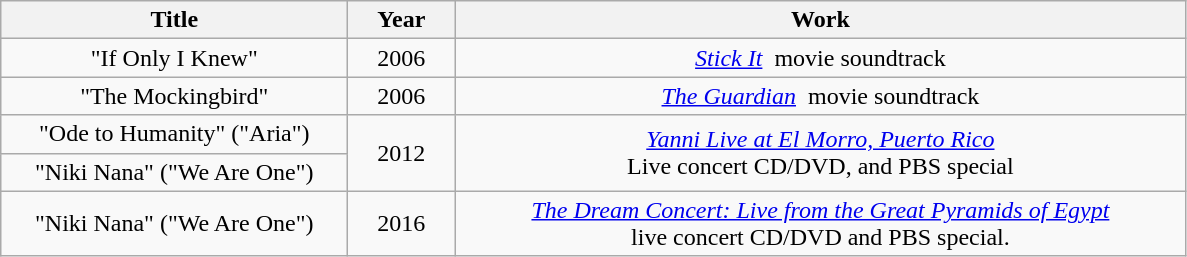<table class="wikitable plainrowheaders" style="text-align:center;">
<tr>
<th scope="col" style="width:14em;">Title</th>
<th scope="col" style="width:4em;">Year</th>
<th scope="col" style="width:30em;">Work</th>
</tr>
<tr>
<td>"If Only I Knew"</td>
<td>2006</td>
<td><em><a href='#'>Stick It</a></em>  movie soundtrack</td>
</tr>
<tr>
<td>"The Mockingbird"</td>
<td>2006</td>
<td><em><a href='#'>The Guardian</a></em>  movie soundtrack</td>
</tr>
<tr>
<td>"Ode to Humanity" ("Aria")</td>
<td rowspan="2">2012</td>
<td rowspan="2"><em><a href='#'>Yanni Live at El Morro, Puerto Rico</a></em> <br>Live concert CD/DVD, and PBS special</td>
</tr>
<tr>
<td>"Niki Nana" ("We Are One")</td>
</tr>
<tr>
<td>"Niki Nana" ("We Are One")</td>
<td>2016</td>
<td><em><a href='#'>The Dream Concert: Live from the Great Pyramids of Egypt</a></em> <br>live concert CD/DVD and PBS special.</td>
</tr>
</table>
